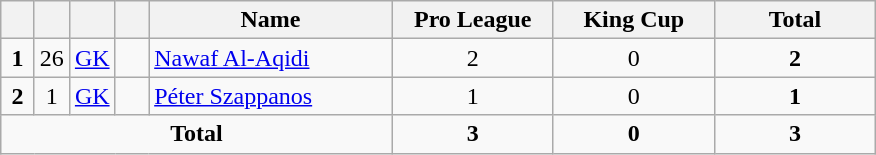<table class="wikitable" style="text-align:center">
<tr>
<th width=15></th>
<th width=15></th>
<th width=15></th>
<th width=15></th>
<th width=155>Name</th>
<th width=100>Pro League</th>
<th width=100>King Cup</th>
<th width=100>Total</th>
</tr>
<tr>
<td><strong>1</strong></td>
<td>26</td>
<td><a href='#'>GK</a></td>
<td></td>
<td align=left><a href='#'>Nawaf Al-Aqidi</a></td>
<td>2</td>
<td>0</td>
<td><strong>2</strong></td>
</tr>
<tr>
<td><strong>2</strong></td>
<td>1</td>
<td><a href='#'>GK</a></td>
<td></td>
<td align=left><a href='#'>Péter Szappanos</a></td>
<td>1</td>
<td>0</td>
<td><strong>1</strong></td>
</tr>
<tr>
<td colspan=5><strong>Total</strong></td>
<td><strong>3</strong></td>
<td><strong>0</strong></td>
<td><strong>3</strong></td>
</tr>
</table>
